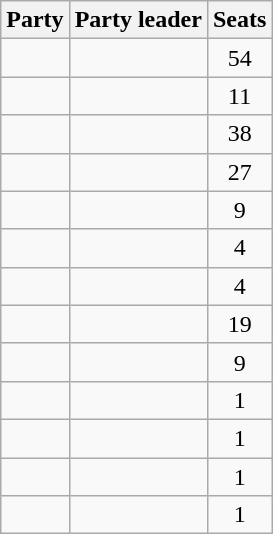<table class="wikitable sortable" style="text-align: center;">
<tr>
<th>Party</th>
<th>Party leader</th>
<th>Seats</th>
</tr>
<tr>
<td data-sort-value="A" style="text-align: left;"></td>
<td></td>
<td>54</td>
</tr>
<tr>
<td data-sort-value="B" style="text-align: left;"></td>
<td></td>
<td>11</td>
</tr>
<tr>
<td data-sort-value="C" style="text-align: left;"></td>
<td></td>
<td>38</td>
</tr>
<tr>
<td data-sort-value="F" style="text-align: left;"></td>
<td></td>
<td>27</td>
</tr>
<tr>
<td data-sort-value="M" style="text-align: left;"></td>
<td></td>
<td>9</td>
</tr>
<tr>
<td data-sort-value="P" style="text-align: left;"></td>
<td></td>
<td>4</td>
</tr>
<tr>
<td data-sort-value="Q" style="text-align: left;"></td>
<td></td>
<td>4</td>
</tr>
<tr>
<td data-sort-value="V" style="text-align: left;"></td>
<td></td>
<td>19</td>
</tr>
<tr>
<td data-sort-value="Z" style="text-align: left;"></td>
<td></td>
<td>9</td>
</tr>
<tr>
<td data-sort-value="JF" style="text-align: left;"></td>
<td></td>
<td>1</td>
</tr>
<tr>
<td data-sort-value="FF" style="text-align: left;"></td>
<td></td>
<td>1</td>
</tr>
<tr>
<td data-sort-value="AT" style="text-align: left;"></td>
<td></td>
<td>1</td>
</tr>
<tr>
<td data-sort-value="SI" style="text-align: left;"></td>
<td></td>
<td>1</td>
</tr>
</table>
